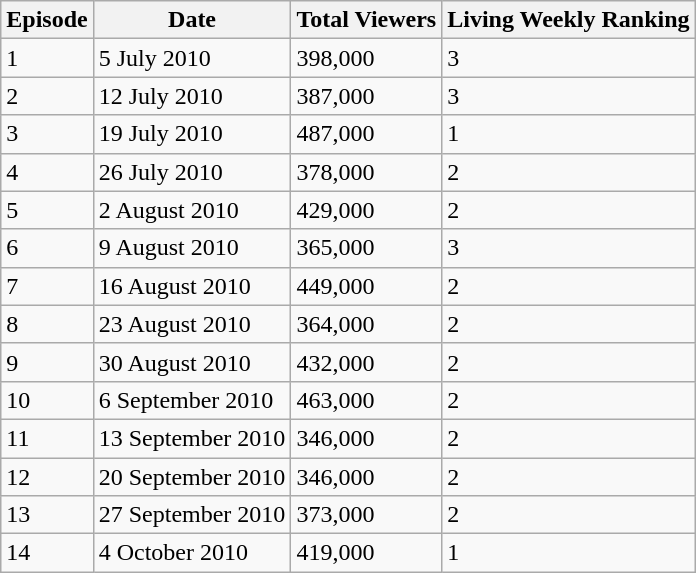<table class="wikitable" border="1">
<tr>
<th>Episode</th>
<th>Date</th>
<th>Total Viewers</th>
<th>Living Weekly Ranking</th>
</tr>
<tr>
<td>1</td>
<td>5 July 2010</td>
<td>398,000</td>
<td>3</td>
</tr>
<tr>
<td>2</td>
<td>12 July 2010</td>
<td>387,000</td>
<td>3</td>
</tr>
<tr>
<td>3</td>
<td>19 July 2010</td>
<td>487,000</td>
<td>1</td>
</tr>
<tr>
<td>4</td>
<td>26 July 2010</td>
<td>378,000</td>
<td>2</td>
</tr>
<tr>
<td>5</td>
<td>2 August 2010</td>
<td>429,000</td>
<td>2</td>
</tr>
<tr>
<td>6</td>
<td>9 August 2010</td>
<td>365,000</td>
<td>3</td>
</tr>
<tr>
<td>7</td>
<td>16 August 2010</td>
<td>449,000</td>
<td>2</td>
</tr>
<tr>
<td>8</td>
<td>23 August 2010</td>
<td>364,000</td>
<td>2</td>
</tr>
<tr>
<td>9</td>
<td>30 August 2010</td>
<td>432,000</td>
<td>2</td>
</tr>
<tr>
<td>10</td>
<td>6 September 2010</td>
<td>463,000</td>
<td>2</td>
</tr>
<tr>
<td>11</td>
<td>13 September 2010</td>
<td>346,000</td>
<td>2</td>
</tr>
<tr>
<td>12</td>
<td>20 September 2010</td>
<td>346,000</td>
<td>2</td>
</tr>
<tr>
<td>13</td>
<td>27 September 2010</td>
<td>373,000</td>
<td>2</td>
</tr>
<tr>
<td>14</td>
<td>4 October 2010</td>
<td>419,000</td>
<td>1</td>
</tr>
</table>
